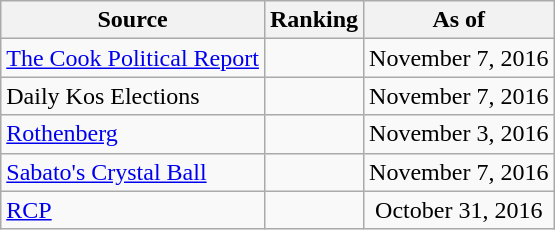<table class="wikitable" style="text-align:center">
<tr>
<th>Source</th>
<th>Ranking</th>
<th>As of</th>
</tr>
<tr>
<td align=left><a href='#'>The Cook Political Report</a></td>
<td></td>
<td>November 7, 2016</td>
</tr>
<tr>
<td align=left>Daily Kos Elections</td>
<td></td>
<td>November 7, 2016</td>
</tr>
<tr>
<td align=left><a href='#'>Rothenberg</a></td>
<td></td>
<td>November 3, 2016</td>
</tr>
<tr>
<td align=left><a href='#'>Sabato's Crystal Ball</a></td>
<td></td>
<td>November 7, 2016</td>
</tr>
<tr>
<td align="left"><a href='#'>RCP</a></td>
<td></td>
<td>October 31, 2016</td>
</tr>
</table>
